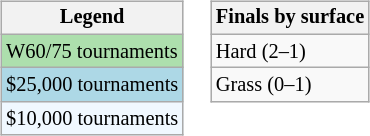<table>
<tr valign=top>
<td><br><table class=wikitable style=font-size:85%>
<tr>
<th>Legend</th>
</tr>
<tr style="background:#addfad;">
<td>W60/75 tournaments</td>
</tr>
<tr style="background:lightblue;">
<td>$25,000 tournaments</td>
</tr>
<tr style="background:#f0f8ff;">
<td>$10,000 tournaments</td>
</tr>
</table>
</td>
<td><br><table class=wikitable style=font-size:85%>
<tr>
<th>Finals by surface</th>
</tr>
<tr>
<td>Hard (2–1)</td>
</tr>
<tr>
<td>Grass (0–1)</td>
</tr>
</table>
</td>
</tr>
</table>
